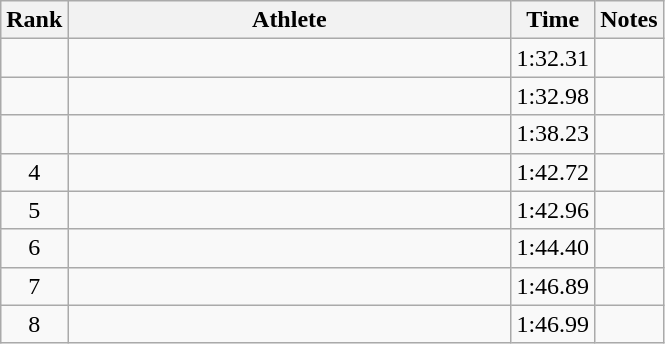<table class="wikitable" style="text-align:center">
<tr>
<th>Rank</th>
<th Style="width:18em">Athlete</th>
<th>Time</th>
<th>Notes</th>
</tr>
<tr>
<td></td>
<td style="text-align:left"></td>
<td>1:32.31</td>
<td></td>
</tr>
<tr>
<td></td>
<td style="text-align:left"></td>
<td>1:32.98</td>
<td></td>
</tr>
<tr>
<td></td>
<td style="text-align:left"></td>
<td>1:38.23</td>
<td></td>
</tr>
<tr>
<td>4</td>
<td style="text-align:left"></td>
<td>1:42.72</td>
<td></td>
</tr>
<tr>
<td>5</td>
<td style="text-align:left"></td>
<td>1:42.96</td>
<td></td>
</tr>
<tr>
<td>6</td>
<td style="text-align:left"></td>
<td>1:44.40</td>
<td></td>
</tr>
<tr>
<td>7</td>
<td style="text-align:left"></td>
<td>1:46.89</td>
<td></td>
</tr>
<tr>
<td>8</td>
<td style="text-align:left"></td>
<td>1:46.99</td>
<td></td>
</tr>
</table>
